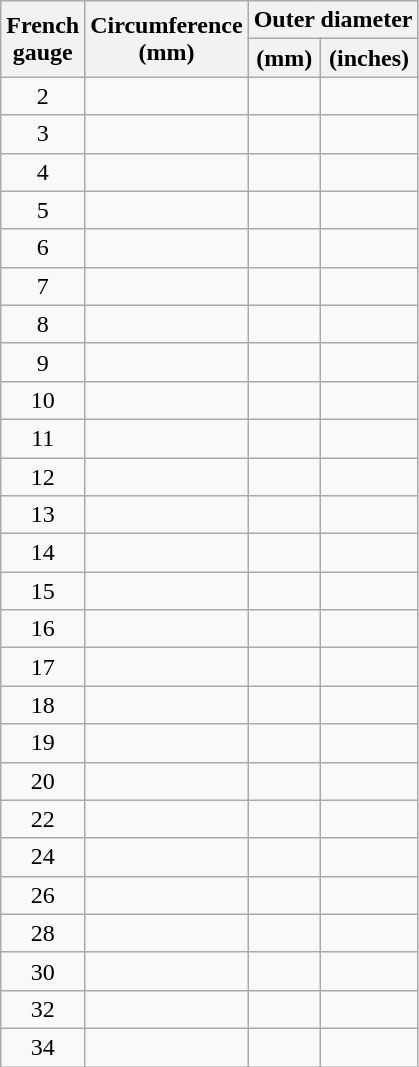<table class="wikitable" style="text-align: center">
<tr>
<th rowspan=2>French<br>gauge</th>
<th rowspan=2>Circumference<br>(mm)</th>
<th colspan=2>Outer diameter</th>
</tr>
<tr>
<th>(mm)</th>
<th>(inches)</th>
</tr>
<tr>
<td>2</td>
<td> </td>
<td></td>
<td></td>
</tr>
<tr>
<td>3</td>
<td></td>
<td></td>
<td></td>
</tr>
<tr>
<td>4</td>
<td></td>
<td></td>
<td></td>
</tr>
<tr>
<td>5</td>
<td></td>
<td></td>
<td></td>
</tr>
<tr>
<td>6</td>
<td></td>
<td></td>
<td></td>
</tr>
<tr>
<td>7</td>
<td></td>
<td></td>
<td></td>
</tr>
<tr>
<td>8</td>
<td></td>
<td></td>
<td></td>
</tr>
<tr>
<td>9</td>
<td></td>
<td></td>
<td></td>
</tr>
<tr>
<td>10</td>
<td></td>
<td></td>
<td></td>
</tr>
<tr>
<td>11</td>
<td></td>
<td></td>
<td></td>
</tr>
<tr>
<td>12</td>
<td></td>
<td></td>
<td></td>
</tr>
<tr>
<td>13</td>
<td></td>
<td></td>
<td></td>
</tr>
<tr>
<td>14</td>
<td></td>
<td></td>
<td></td>
</tr>
<tr>
<td>15</td>
<td></td>
<td></td>
<td></td>
</tr>
<tr>
<td>16</td>
<td></td>
<td></td>
<td></td>
</tr>
<tr>
<td>17</td>
<td></td>
<td></td>
<td></td>
</tr>
<tr>
<td>18</td>
<td></td>
<td></td>
<td></td>
</tr>
<tr>
<td>19</td>
<td></td>
<td></td>
<td></td>
</tr>
<tr>
<td>20</td>
<td></td>
<td></td>
<td></td>
</tr>
<tr>
<td>22</td>
<td></td>
<td></td>
<td></td>
</tr>
<tr>
<td>24</td>
<td></td>
<td></td>
<td></td>
</tr>
<tr>
<td>26</td>
<td></td>
<td></td>
<td></td>
</tr>
<tr>
<td>28</td>
<td></td>
<td></td>
<td></td>
</tr>
<tr>
<td>30</td>
<td></td>
<td></td>
<td></td>
</tr>
<tr>
<td>32</td>
<td></td>
<td></td>
<td></td>
</tr>
<tr>
<td>34</td>
<td></td>
<td></td>
<td></td>
</tr>
</table>
